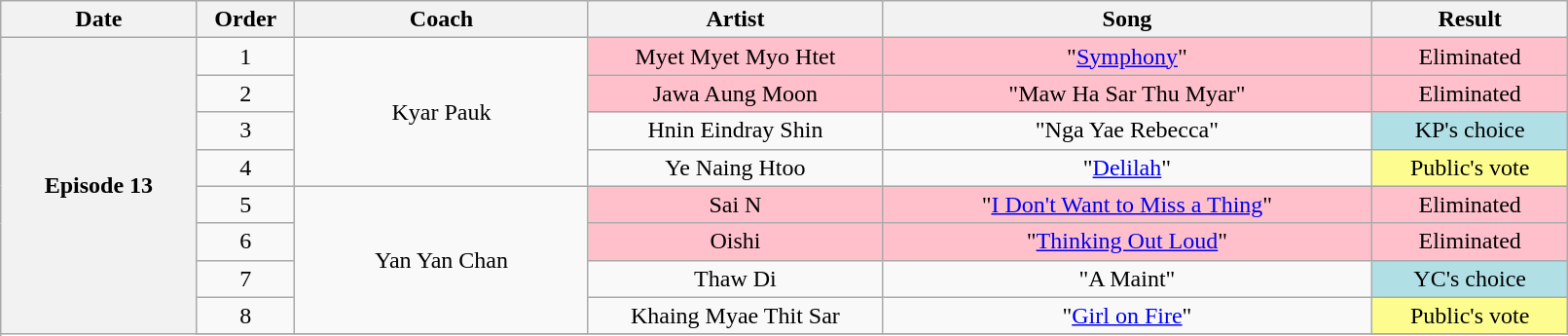<table class="wikitable" style="text-align:center; width:85%;">
<tr>
<th width="10%">Date</th>
<th width="05%">Order</th>
<th width="15%">Coach</th>
<th width="15%">Artist</th>
<th width="25%">Song</th>
<th width="10%">Result</th>
</tr>
<tr>
<th rowspan="12" scope="row">Episode 13<br></th>
<td>1</td>
<td rowspan="4">Kyar Pauk</td>
<td style="background:pink;">Myet Myet Myo Htet</td>
<td style="background:pink;">"<a href='#'>Symphony</a>"</td>
<td style="background:pink;">Eliminated</td>
</tr>
<tr>
<td>2</td>
<td style="background:pink;">Jawa Aung Moon</td>
<td style="background:pink;">"Maw Ha Sar Thu Myar"</td>
<td style="background:pink;">Eliminated</td>
</tr>
<tr>
<td>3</td>
<td>Hnin Eindray Shin</td>
<td>"Nga Yae Rebecca"</td>
<td style="background:#B0E0E6;">KP's choice</td>
</tr>
<tr>
<td>4</td>
<td>Ye Naing Htoo</td>
<td>"<a href='#'>Delilah</a>"</td>
<td style="background:#fdfc8f;">Public's vote</td>
</tr>
<tr>
<td>5</td>
<td rowspan="4">Yan Yan Chan</td>
<td style="background:pink;">Sai N</td>
<td style="background:pink;">"<a href='#'>I Don't Want to Miss a Thing</a>"</td>
<td style="background:pink;">Eliminated</td>
</tr>
<tr>
<td>6</td>
<td style="background:pink;">Oishi</td>
<td style="background:pink;">"<a href='#'>Thinking Out Loud</a>"</td>
<td style="background:pink;">Eliminated</td>
</tr>
<tr>
<td>7</td>
<td>Thaw Di</td>
<td>"A Maint"</td>
<td style="background:#B0E0E6;">YC's choice</td>
</tr>
<tr>
<td>8</td>
<td>Khaing Myae Thit Sar</td>
<td>"<a href='#'>Girl on Fire</a>"</td>
<td style="background:#fdfc8f;">Public's vote</td>
</tr>
<tr>
</tr>
</table>
